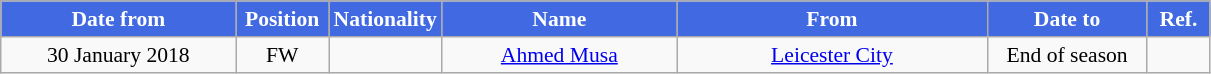<table class="wikitable" style="text-align:center; font-size:90%; ">
<tr>
<th style="background:#4169E1; color:white; width:150px;">Date from</th>
<th style="background:#4169E1; color:white; width:55px;">Position</th>
<th style="background:#4169E1; color:white; width:55px;">Nationality</th>
<th style="background:#4169E1; color:white; width:150px;">Name</th>
<th style="background:#4169E1; color:white; width:200px;">From</th>
<th style="background:#4169E1; color:white; width:100px;">Date to</th>
<th style="background:#4169E1; color:white; width:35px;">Ref.</th>
</tr>
<tr>
<td>30 January 2018</td>
<td>FW</td>
<td></td>
<td><a href='#'>Ahmed Musa</a></td>
<td><a href='#'>Leicester City</a></td>
<td>End of season</td>
<td></td>
</tr>
</table>
